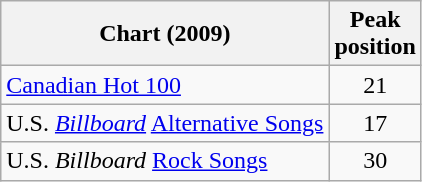<table class="wikitable">
<tr>
<th>Chart (2009)</th>
<th>Peak<br>position</th>
</tr>
<tr>
<td><a href='#'>Canadian Hot 100</a></td>
<td style="text-align:center;">21</td>
</tr>
<tr>
<td>U.S. <em><a href='#'>Billboard</a></em> <a href='#'>Alternative Songs</a></td>
<td style="text-align:center;">17</td>
</tr>
<tr>
<td>U.S. <em>Billboard</em> <a href='#'>Rock Songs</a></td>
<td style="text-align:center;">30</td>
</tr>
</table>
